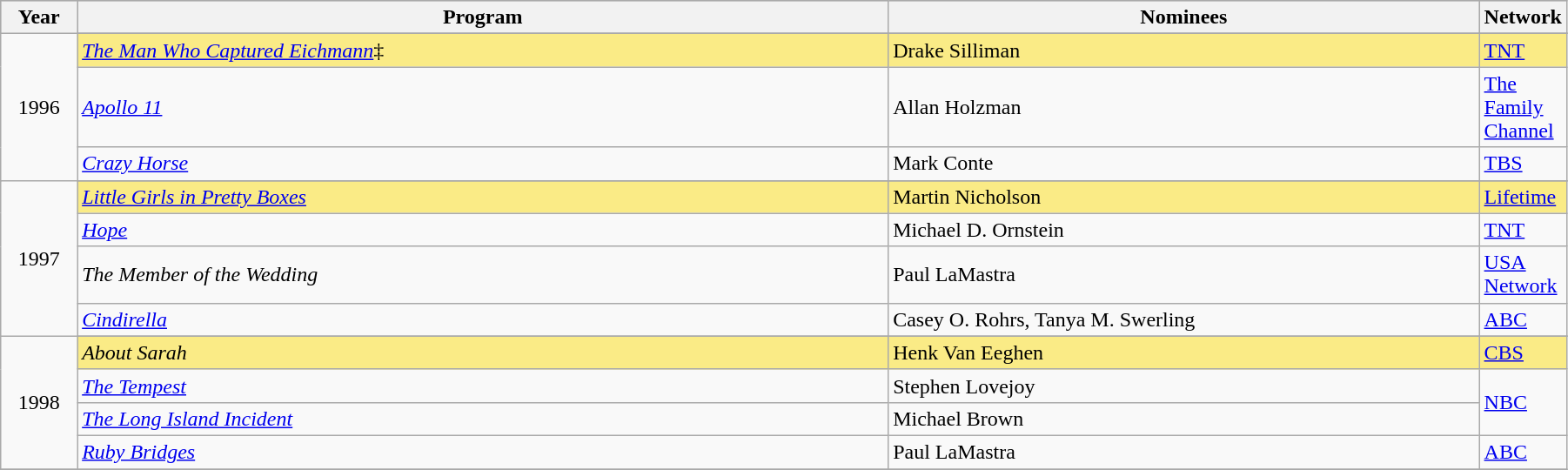<table class="wikitable" style="width:95%">
<tr bgcolor="#bebebe">
<th width="5%">Year</th>
<th width="55%">Program</th>
<th width="40%">Nominees</th>
<th width="10%">Network</th>
</tr>
<tr>
<td rowspan=4 style="text-align:center">1996<br></td>
</tr>
<tr style="background:#FAEB86">
<td><em><a href='#'>The Man Who Captured Eichmann</a></em>‡</td>
<td>Drake Silliman</td>
<td><a href='#'>TNT</a></td>
</tr>
<tr>
<td><em><a href='#'>Apollo 11</a></em></td>
<td>Allan Holzman</td>
<td><a href='#'>The Family Channel</a></td>
</tr>
<tr>
<td><em><a href='#'>Crazy Horse</a></em></td>
<td>Mark Conte</td>
<td><a href='#'>TBS</a></td>
</tr>
<tr>
<td rowspan=5 style="text-align:center">1997<br></td>
</tr>
<tr style="background:#FAEB86">
<td><em><a href='#'>Little Girls in Pretty Boxes</a></em></td>
<td>Martin Nicholson</td>
<td><a href='#'>Lifetime</a></td>
</tr>
<tr>
<td><em><a href='#'>Hope</a></em></td>
<td>Michael D. Ornstein</td>
<td><a href='#'>TNT</a></td>
</tr>
<tr>
<td><em>The Member of the Wedding</em></td>
<td>Paul LaMastra</td>
<td><a href='#'>USA Network</a></td>
</tr>
<tr>
<td><em><a href='#'>Cindirella</a></em></td>
<td>Casey O. Rohrs, Tanya M. Swerling</td>
<td><a href='#'>ABC</a></td>
</tr>
<tr>
<td rowspan=5 style="text-align:center">1998<br></td>
</tr>
<tr style="background:#FAEB86">
<td><em>About Sarah</em></td>
<td>Henk Van Eeghen</td>
<td><a href='#'>CBS</a></td>
</tr>
<tr>
<td><em><a href='#'>The Tempest</a></em></td>
<td>Stephen Lovejoy</td>
<td rowspan="2"><a href='#'>NBC</a></td>
</tr>
<tr>
<td><em><a href='#'>The Long Island Incident</a></em></td>
<td>Michael Brown</td>
</tr>
<tr>
<td><em><a href='#'>Ruby Bridges</a></em></td>
<td>Paul LaMastra</td>
<td><a href='#'>ABC</a></td>
</tr>
<tr>
</tr>
</table>
